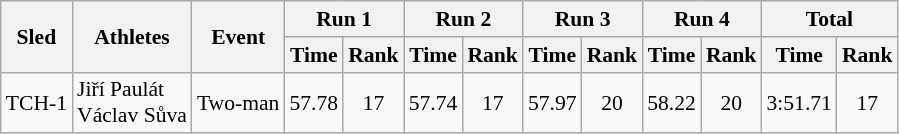<table class="wikitable" border="1" style="font-size:90%">
<tr>
<th rowspan="2">Sled</th>
<th rowspan="2">Athletes</th>
<th rowspan="2">Event</th>
<th colspan="2">Run 1</th>
<th colspan="2">Run 2</th>
<th colspan="2">Run 3</th>
<th colspan="2">Run 4</th>
<th colspan="2">Total</th>
</tr>
<tr>
<th>Time</th>
<th>Rank</th>
<th>Time</th>
<th>Rank</th>
<th>Time</th>
<th>Rank</th>
<th>Time</th>
<th>Rank</th>
<th>Time</th>
<th>Rank</th>
</tr>
<tr>
<td align="center">TCH-1</td>
<td>Jiří Paulát<br>Václav Sůva</td>
<td>Two-man</td>
<td align="center">57.78</td>
<td align="center">17</td>
<td align="center">57.74</td>
<td align="center">17</td>
<td align="center">57.97</td>
<td align="center">20</td>
<td align="center">58.22</td>
<td align="center">20</td>
<td align="center">3:51.71</td>
<td align="center">17</td>
</tr>
</table>
